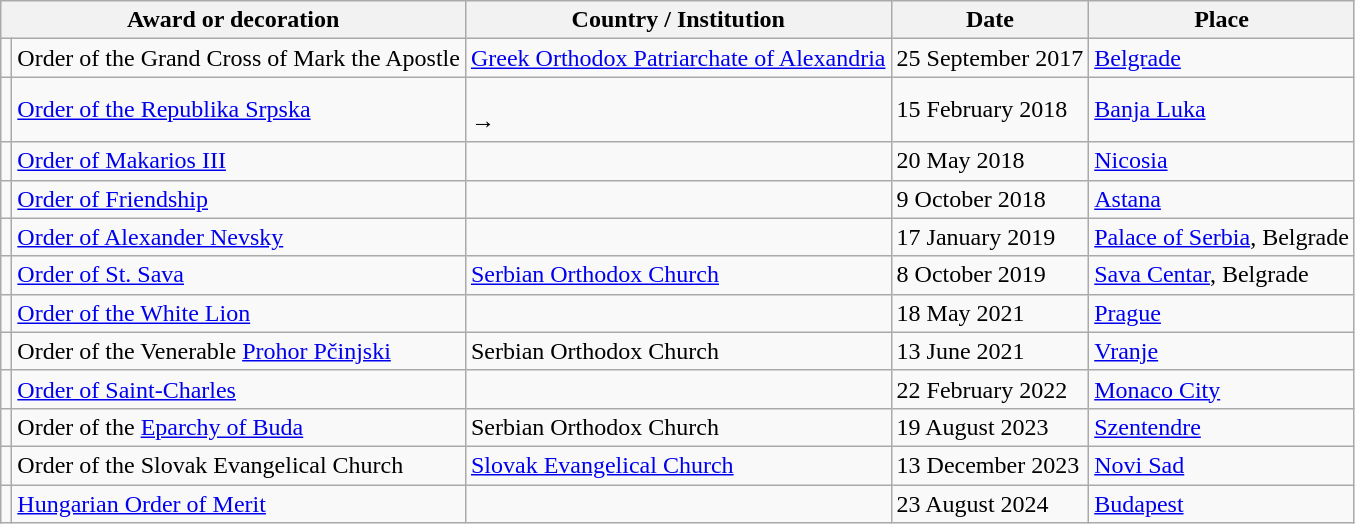<table class="wikitable" style="text-align:left;">
<tr>
<th colspan=2>Award or decoration</th>
<th>Country / Institution</th>
<th>Date</th>
<th>Place</th>
</tr>
<tr>
<td></td>
<td>Order of the Grand Cross of Mark the Apostle</td>
<td><a href='#'>Greek Orthodox Patriarchate of Alexandria</a></td>
<td>25 September 2017</td>
<td><a href='#'>Belgrade</a></td>
</tr>
<tr>
<td></td>
<td><a href='#'>Order of the Republika Srpska</a></td>
<td><br>→ </td>
<td>15 February 2018</td>
<td><a href='#'>Banja Luka</a></td>
</tr>
<tr>
<td></td>
<td><a href='#'>Order of Makarios III</a></td>
<td></td>
<td>20 May 2018</td>
<td><a href='#'>Nicosia</a></td>
</tr>
<tr>
<td></td>
<td><a href='#'>Order of Friendship</a></td>
<td></td>
<td>9 October 2018</td>
<td><a href='#'>Astana</a></td>
</tr>
<tr>
<td></td>
<td><a href='#'>Order of Alexander Nevsky</a></td>
<td></td>
<td>17 January 2019</td>
<td><a href='#'>Palace of Serbia</a>, Belgrade</td>
</tr>
<tr>
<td></td>
<td><a href='#'>Order of St. Sava</a></td>
<td><a href='#'>Serbian Orthodox Church</a></td>
<td>8 October 2019</td>
<td><a href='#'>Sava Centar</a>, Belgrade</td>
</tr>
<tr>
<td></td>
<td><a href='#'>Order of the White Lion</a></td>
<td></td>
<td>18 May 2021</td>
<td><a href='#'>Prague</a></td>
</tr>
<tr>
<td></td>
<td>Order of the Venerable <a href='#'>Prohor Pčinjski</a></td>
<td>Serbian Orthodox Church</td>
<td>13 June 2021</td>
<td><a href='#'>Vranje</a></td>
</tr>
<tr>
<td></td>
<td><a href='#'>Order of Saint-Charles</a></td>
<td></td>
<td>22 February 2022</td>
<td><a href='#'>Monaco City</a></td>
</tr>
<tr>
<td></td>
<td>Order of the <a href='#'>Eparchy of Buda</a></td>
<td>Serbian Orthodox Church</td>
<td>19 August 2023</td>
<td><a href='#'>Szentendre</a></td>
</tr>
<tr>
<td></td>
<td>Order of the Slovak Evangelical Church</td>
<td><a href='#'>Slovak Evangelical Church</a></td>
<td>13 December 2023</td>
<td><a href='#'>Novi Sad</a></td>
</tr>
<tr>
<td></td>
<td><a href='#'>Hungarian Order of Merit</a></td>
<td></td>
<td>23 August 2024</td>
<td><a href='#'>Budapest</a></td>
</tr>
</table>
